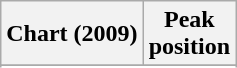<table class="wikitable sortable plainrowheaders">
<tr>
<th scope="col">Chart (2009)</th>
<th scope="col">Peak<br>position</th>
</tr>
<tr>
</tr>
<tr>
</tr>
</table>
